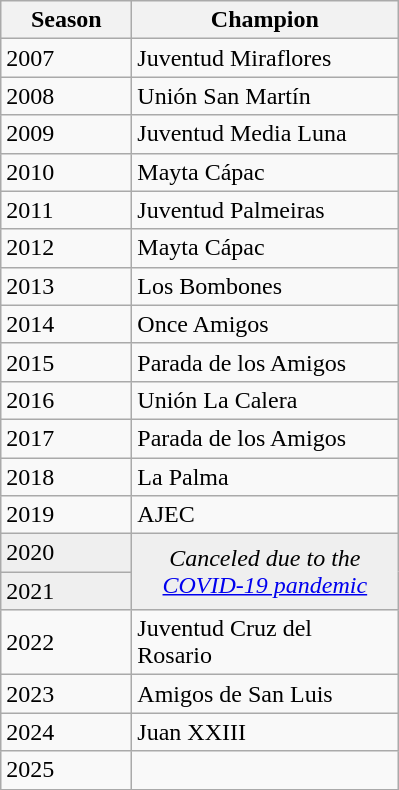<table class="wikitable sortable">
<tr>
<th width=80px>Season</th>
<th width=170px>Champion</th>
</tr>
<tr>
<td>2007</td>
<td>Juventud Miraflores</td>
</tr>
<tr>
<td>2008</td>
<td>Unión San Martín</td>
</tr>
<tr>
<td>2009</td>
<td>Juventud Media Luna</td>
</tr>
<tr>
<td>2010</td>
<td>Mayta Cápac</td>
</tr>
<tr>
<td>2011</td>
<td>Juventud Palmeiras</td>
</tr>
<tr>
<td>2012</td>
<td>Mayta Cápac</td>
</tr>
<tr>
<td>2013</td>
<td>Los Bombones</td>
</tr>
<tr>
<td>2014</td>
<td>Once Amigos</td>
</tr>
<tr>
<td>2015</td>
<td>Parada de los Amigos</td>
</tr>
<tr>
<td>2016</td>
<td>Unión La Calera</td>
</tr>
<tr>
<td>2017</td>
<td>Parada de los Amigos</td>
</tr>
<tr>
<td>2018</td>
<td>La Palma</td>
</tr>
<tr>
<td>2019</td>
<td>AJEC</td>
</tr>
<tr bgcolor=#efefef>
<td>2020</td>
<td rowspan=2 colspan="1" align=center><em>Canceled due to the <a href='#'>COVID-19 pandemic</a></em></td>
</tr>
<tr bgcolor=#efefef>
<td>2021</td>
</tr>
<tr>
<td>2022</td>
<td>Juventud Cruz del Rosario</td>
</tr>
<tr>
<td>2023</td>
<td>Amigos de San Luis</td>
</tr>
<tr>
<td>2024</td>
<td>Juan XXIII</td>
</tr>
<tr>
<td>2025</td>
<td></td>
</tr>
<tr>
</tr>
</table>
